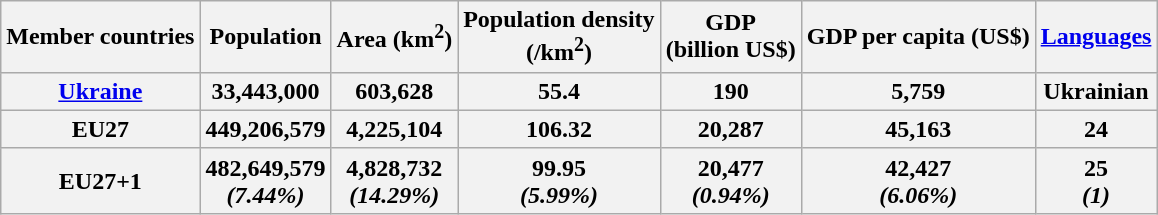<table class="wikitable" style="text-align:right;">
<tr>
<th>Member countries</th>
<th>Population</th>
<th>Area (km<sup>2</sup>)</th>
<th>Population density<br>(/km<sup>2</sup>)</th>
<th>GDP<br>(billion US$)</th>
<th>GDP per capita (US$)</th>
<th><a href='#'>Languages</a></th>
</tr>
<tr>
<th> <a href='#'>Ukraine</a></th>
<th>33,443,000</th>
<th>603,628</th>
<th>55.4</th>
<th>190</th>
<th>5,759</th>
<th>Ukrainian</th>
</tr>
<tr>
<th>EU27</th>
<th>449,206,579</th>
<th>4,225,104</th>
<th>106.32</th>
<th>20,287</th>
<th>45,163</th>
<th>24</th>
</tr>
<tr>
<th>EU27+1</th>
<th>482,649,579 <br><em>(7.44%)</em></th>
<th>4,828,732 <br><em>(14.29%)</em></th>
<th>99.95 <br><em>(5.99%)</em></th>
<th>20,477<br><em>(0.94%)</em></th>
<th>42,427 <br><em>(6.06%)</em></th>
<th>25 <br><em>(1)</em></th>
</tr>
</table>
